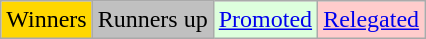<table class="wikitable" align="center">
<tr>
<td bgcolor=gold>Winners</td>
<td bgcolor=silver>Runners up</td>
<td bgcolor="#ddffdd"><a href='#'>Promoted</a> </td>
<td bgcolor="#ffcccc"><a href='#'>Relegated</a> </td>
</tr>
</table>
